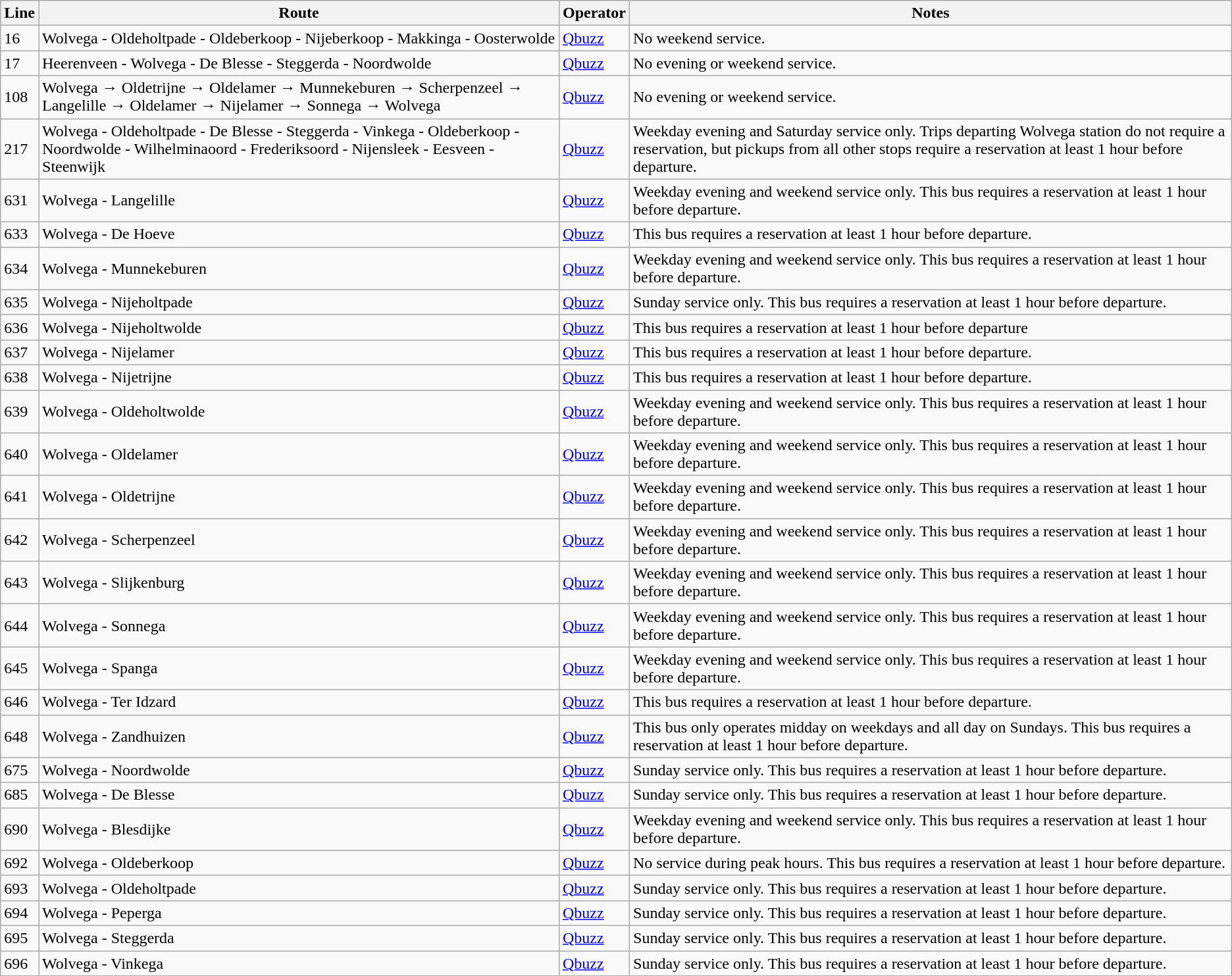<table class="wikitable">
<tr>
<th>Line</th>
<th>Route</th>
<th>Operator</th>
<th>Notes</th>
</tr>
<tr>
<td>16</td>
<td>Wolvega - Oldeholtpade - Oldeberkoop - Nijeberkoop - Makkinga - Oosterwolde</td>
<td><a href='#'>Qbuzz</a></td>
<td>No weekend service.</td>
</tr>
<tr>
<td>17</td>
<td>Heerenveen - Wolvega - De Blesse - Steggerda - Noordwolde</td>
<td><a href='#'>Qbuzz</a></td>
<td>No evening or weekend service.</td>
</tr>
<tr>
<td>108</td>
<td>Wolvega → Oldetrijne → Oldelamer → Munnekeburen → Scherpenzeel → Langelille → Oldelamer → Nijelamer → Sonnega → Wolvega</td>
<td><a href='#'>Qbuzz</a></td>
<td>No evening or weekend service.</td>
</tr>
<tr>
<td>217</td>
<td>Wolvega - Oldeholtpade - De Blesse - Steggerda - Vinkega - Oldeberkoop - Noordwolde - Wilhelminaoord - Frederiksoord - Nijensleek - Eesveen - Steenwijk</td>
<td><a href='#'>Qbuzz</a></td>
<td>Weekday evening and Saturday service only. Trips departing Wolvega station do not require a reservation, but pickups from all other stops require a reservation at least 1 hour before departure.</td>
</tr>
<tr>
<td>631</td>
<td>Wolvega - Langelille</td>
<td><a href='#'>Qbuzz</a></td>
<td>Weekday evening and weekend service only. This bus requires a reservation at least 1 hour before departure.</td>
</tr>
<tr>
<td>633</td>
<td>Wolvega - De Hoeve</td>
<td><a href='#'>Qbuzz</a></td>
<td>This bus requires a reservation at least 1 hour before departure.</td>
</tr>
<tr>
<td>634</td>
<td>Wolvega - Munnekeburen</td>
<td><a href='#'>Qbuzz</a></td>
<td>Weekday evening and weekend service only. This bus requires a reservation at least 1 hour before departure.</td>
</tr>
<tr>
<td>635</td>
<td>Wolvega - Nijeholtpade</td>
<td><a href='#'>Qbuzz</a></td>
<td>Sunday service only. This bus requires a reservation at least 1 hour before departure.</td>
</tr>
<tr>
<td>636</td>
<td>Wolvega - Nijeholtwolde</td>
<td><a href='#'>Qbuzz</a></td>
<td>This bus requires a reservation at least 1 hour before departure</td>
</tr>
<tr>
<td>637</td>
<td>Wolvega - Nijelamer</td>
<td><a href='#'>Qbuzz</a></td>
<td>This bus requires a reservation at least 1 hour before departure.</td>
</tr>
<tr>
<td>638</td>
<td>Wolvega - Nijetrijne</td>
<td><a href='#'>Qbuzz</a></td>
<td>This bus requires a reservation at least 1 hour before departure.</td>
</tr>
<tr>
<td>639</td>
<td>Wolvega - Oldeholtwolde</td>
<td><a href='#'>Qbuzz</a></td>
<td>Weekday evening and weekend service only. This bus requires a reservation at least 1 hour before departure.</td>
</tr>
<tr>
<td>640</td>
<td>Wolvega - Oldelamer</td>
<td><a href='#'>Qbuzz</a></td>
<td>Weekday evening and weekend service only. This bus requires a reservation at least 1 hour before departure.</td>
</tr>
<tr>
<td>641</td>
<td>Wolvega - Oldetrijne</td>
<td><a href='#'>Qbuzz</a></td>
<td>Weekday evening and weekend service only. This bus requires a reservation at least 1 hour before departure.</td>
</tr>
<tr>
<td>642</td>
<td>Wolvega - Scherpenzeel</td>
<td><a href='#'>Qbuzz</a></td>
<td>Weekday evening and weekend service only. This bus requires a reservation at least 1 hour before departure.</td>
</tr>
<tr>
<td>643</td>
<td>Wolvega - Slijkenburg</td>
<td><a href='#'>Qbuzz</a></td>
<td>Weekday evening and weekend service only. This bus requires a reservation at least 1 hour before departure.</td>
</tr>
<tr>
<td>644</td>
<td>Wolvega - Sonnega</td>
<td><a href='#'>Qbuzz</a></td>
<td>Weekday evening and weekend service only. This bus requires a reservation at least 1 hour before departure.</td>
</tr>
<tr>
<td>645</td>
<td>Wolvega - Spanga</td>
<td><a href='#'>Qbuzz</a></td>
<td>Weekday evening and weekend service only. This bus requires a reservation at least 1 hour before departure.</td>
</tr>
<tr>
<td>646</td>
<td>Wolvega - Ter Idzard</td>
<td><a href='#'>Qbuzz</a></td>
<td>This bus requires a reservation at least 1 hour before departure.</td>
</tr>
<tr>
<td>648</td>
<td>Wolvega - Zandhuizen</td>
<td><a href='#'>Qbuzz</a></td>
<td>This bus only operates midday on weekdays and all day on Sundays. This bus requires a reservation at least 1 hour before departure.</td>
</tr>
<tr>
<td>675</td>
<td>Wolvega - Noordwolde</td>
<td><a href='#'>Qbuzz</a></td>
<td>Sunday service only. This bus requires a reservation at least 1 hour before departure.</td>
</tr>
<tr>
<td>685</td>
<td>Wolvega - De Blesse</td>
<td><a href='#'>Qbuzz</a></td>
<td>Sunday service only. This bus requires a reservation at least 1 hour before departure.</td>
</tr>
<tr>
<td>690</td>
<td>Wolvega - Blesdijke</td>
<td><a href='#'>Qbuzz</a></td>
<td>Weekday evening and weekend service only. This bus requires a reservation at least 1 hour before departure.</td>
</tr>
<tr>
<td>692</td>
<td>Wolvega - Oldeberkoop</td>
<td><a href='#'>Qbuzz</a></td>
<td>No service during peak hours. This bus requires a reservation at least 1 hour before departure.</td>
</tr>
<tr>
<td>693</td>
<td>Wolvega - Oldeholtpade</td>
<td><a href='#'>Qbuzz</a></td>
<td>Sunday service only. This bus requires a reservation at least 1 hour before departure.</td>
</tr>
<tr>
<td>694</td>
<td>Wolvega - Peperga</td>
<td><a href='#'>Qbuzz</a></td>
<td>Sunday service only. This bus requires a reservation at least 1 hour before departure.</td>
</tr>
<tr>
<td>695</td>
<td>Wolvega - Steggerda</td>
<td><a href='#'>Qbuzz</a></td>
<td>Sunday service only. This bus requires a reservation at least 1 hour before departure.</td>
</tr>
<tr>
<td>696</td>
<td>Wolvega - Vinkega</td>
<td><a href='#'>Qbuzz</a></td>
<td>Sunday service only. This bus requires a reservation at least 1 hour before departure.</td>
</tr>
</table>
